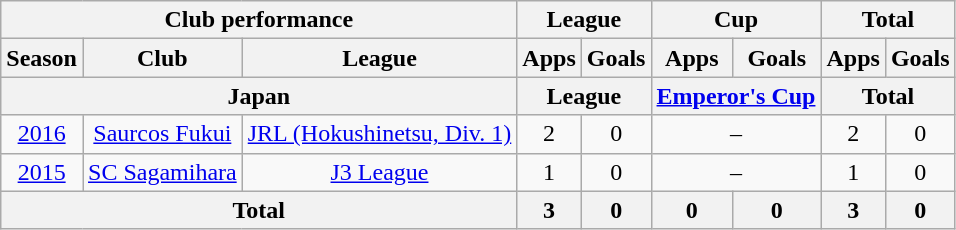<table class="wikitable" style="text-align:center;">
<tr>
<th colspan=3>Club performance</th>
<th colspan=2>League</th>
<th colspan=2>Cup</th>
<th colspan=2>Total</th>
</tr>
<tr>
<th>Season</th>
<th>Club</th>
<th>League</th>
<th>Apps</th>
<th>Goals</th>
<th>Apps</th>
<th>Goals</th>
<th>Apps</th>
<th>Goals</th>
</tr>
<tr>
<th colspan=3>Japan</th>
<th colspan=2>League</th>
<th colspan=2><a href='#'>Emperor's Cup</a></th>
<th colspan=2>Total</th>
</tr>
<tr>
<td><a href='#'>2016</a></td>
<td><a href='#'>Saurcos Fukui</a></td>
<td><a href='#'>JRL (Hokushinetsu, Div. 1)</a></td>
<td>2</td>
<td>0</td>
<td colspan="2">–</td>
<td>2</td>
<td>0</td>
</tr>
<tr>
<td><a href='#'>2015</a></td>
<td rowspan="1"><a href='#'>SC Sagamihara</a></td>
<td rowspan="1"><a href='#'>J3 League</a></td>
<td>1</td>
<td>0</td>
<td colspan="2">–</td>
<td>1</td>
<td>0</td>
</tr>
<tr>
<th colspan=3>Total</th>
<th>3</th>
<th>0</th>
<th>0</th>
<th>0</th>
<th>3</th>
<th>0</th>
</tr>
</table>
